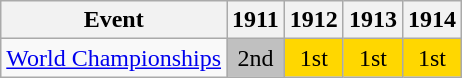<table class="wikitable">
<tr>
<th>Event</th>
<th>1911</th>
<th>1912</th>
<th>1913</th>
<th>1914</th>
</tr>
<tr>
<td><a href='#'>World Championships</a></td>
<td align="center" bgcolor="silver">2nd</td>
<td align="center" bgcolor="gold">1st</td>
<td align="center" bgcolor="gold">1st</td>
<td align="center" bgcolor="gold">1st</td>
</tr>
</table>
